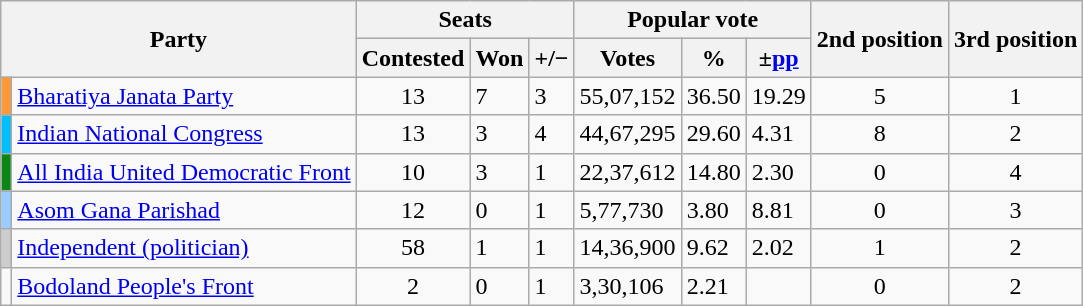<table class="wikitable">
<tr>
<th colspan=2 rowspan="2">Party</th>
<th colspan="3">Seats</th>
<th colspan="3">Popular vote</th>
<th rowspan="2">2nd position</th>
<th rowspan="2">3rd position</th>
</tr>
<tr>
<th>Contested</th>
<th>Won</th>
<th><strong>+/−</strong></th>
<th>Votes</th>
<th>%</th>
<th>±<a href='#'>pp</a></th>
</tr>
<tr>
<td bgcolor="#FF9933"></td>
<td><a href='#'>Bharatiya Janata Party</a></td>
<td style="text-align:center;">13</td>
<td>7</td>
<td> 3</td>
<td>55,07,152</td>
<td>36.50</td>
<td>19.29</td>
<td style="text-align:center;">5</td>
<td style="text-align:center;">1</td>
</tr>
<tr>
<td bgcolor="#00BFFF"></td>
<td><a href='#'>Indian National Congress</a></td>
<td style="text-align:center;">13</td>
<td>3</td>
<td> 4</td>
<td>44,67,295</td>
<td>29.60</td>
<td>4.31</td>
<td style="text-align:center;">8</td>
<td style="text-align:center;">2</td>
</tr>
<tr>
<td bgcolor="#0A8612"></td>
<td><a href='#'>All India United Democratic Front</a></td>
<td style="text-align:center;">10</td>
<td>3</td>
<td> 1</td>
<td>22,37,612</td>
<td>14.80</td>
<td>2.30</td>
<td style="text-align:center;">0</td>
<td style="text-align:center;">4</td>
</tr>
<tr>
<td bgcolor="#99CCFF"></td>
<td><a href='#'>Asom Gana Parishad</a></td>
<td style="text-align:center;">12</td>
<td>0</td>
<td> 1</td>
<td>5,77,730</td>
<td>3.80</td>
<td>8.81</td>
<td style="text-align:center;">0</td>
<td style="text-align:center;">3</td>
</tr>
<tr>
<td bgcolor="#CDCDCD"></td>
<td><a href='#'>Independent (politician)</a></td>
<td style="text-align:center;">58</td>
<td>1</td>
<td> 1</td>
<td>14,36,900</td>
<td>9.62</td>
<td>2.02</td>
<td style="text-align:center;">1</td>
<td style="text-align:center;">2</td>
</tr>
<tr>
<td></td>
<td><a href='#'>Bodoland People's Front</a></td>
<td style="text-align:center;">2</td>
<td>0</td>
<td>1</td>
<td>3,30,106</td>
<td>2.21</td>
<td></td>
<td style="text-align:center;">0</td>
<td style="text-align:center;">2</td>
</tr>
</table>
